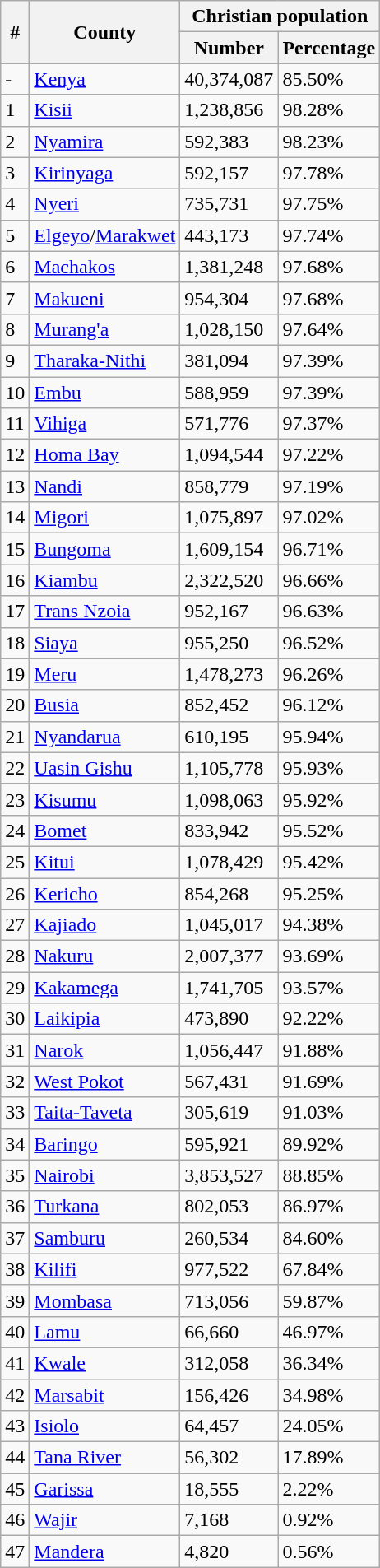<table class="wikitable sortable col3right">
<tr>
<th rowspan=2>#</th>
<th rowspan=2>County</th>
<th colspan=2>Christian population</th>
</tr>
<tr>
<th>Number</th>
<th>Percentage</th>
</tr>
<tr>
<td>-</td>
<td> <a href='#'>Kenya</a></td>
<td>40,374,087</td>
<td>85.50%</td>
</tr>
<tr>
<td>1</td>
<td> <a href='#'>Kisii</a></td>
<td>1,238,856</td>
<td>98.28%</td>
</tr>
<tr>
<td>2</td>
<td> <a href='#'>Nyamira</a></td>
<td>592,383</td>
<td>98.23%</td>
</tr>
<tr>
<td>3</td>
<td> <a href='#'>Kirinyaga</a></td>
<td>592,157</td>
<td>97.78%</td>
</tr>
<tr>
<td>4</td>
<td> <a href='#'>Nyeri</a></td>
<td>735,731</td>
<td>97.75%</td>
</tr>
<tr>
<td>5</td>
<td> <a href='#'>Elgeyo</a>/<a href='#'>Marakwet</a></td>
<td>443,173</td>
<td>97.74%</td>
</tr>
<tr>
<td>6</td>
<td> <a href='#'>Machakos</a></td>
<td>1,381,248</td>
<td>97.68%</td>
</tr>
<tr>
<td>7</td>
<td> <a href='#'>Makueni</a></td>
<td>954,304</td>
<td>97.68%</td>
</tr>
<tr>
<td>8</td>
<td> <a href='#'>Murang'a</a></td>
<td>1,028,150</td>
<td>97.64%</td>
</tr>
<tr>
<td>9</td>
<td> <a href='#'>Tharaka-Nithi</a></td>
<td>381,094</td>
<td>97.39%</td>
</tr>
<tr>
<td>10</td>
<td> <a href='#'>Embu</a></td>
<td>588,959</td>
<td>97.39%</td>
</tr>
<tr>
<td>11</td>
<td> <a href='#'>Vihiga</a></td>
<td>571,776</td>
<td>97.37%</td>
</tr>
<tr>
<td>12</td>
<td> <a href='#'>Homa Bay</a></td>
<td>1,094,544</td>
<td>97.22%</td>
</tr>
<tr>
<td>13</td>
<td> <a href='#'>Nandi</a></td>
<td>858,779</td>
<td>97.19%</td>
</tr>
<tr>
<td>14</td>
<td> <a href='#'>Migori</a></td>
<td>1,075,897</td>
<td>97.02%</td>
</tr>
<tr>
<td>15</td>
<td> <a href='#'>Bungoma</a></td>
<td>1,609,154</td>
<td>96.71%</td>
</tr>
<tr>
<td>16</td>
<td> <a href='#'>Kiambu</a></td>
<td>2,322,520</td>
<td>96.66%</td>
</tr>
<tr>
<td>17</td>
<td> <a href='#'>Trans Nzoia</a></td>
<td>952,167</td>
<td>96.63%</td>
</tr>
<tr>
<td>18</td>
<td> <a href='#'>Siaya</a></td>
<td>955,250</td>
<td>96.52%</td>
</tr>
<tr>
<td>19</td>
<td> <a href='#'>Meru</a></td>
<td>1,478,273</td>
<td>96.26%</td>
</tr>
<tr>
<td>20</td>
<td> <a href='#'>Busia</a></td>
<td>852,452</td>
<td>96.12%</td>
</tr>
<tr>
<td>21</td>
<td> <a href='#'>Nyandarua</a></td>
<td>610,195</td>
<td>95.94%</td>
</tr>
<tr>
<td>22</td>
<td> <a href='#'>Uasin Gishu</a></td>
<td>1,105,778</td>
<td>95.93%</td>
</tr>
<tr>
<td>23</td>
<td> <a href='#'>Kisumu</a></td>
<td>1,098,063</td>
<td>95.92%</td>
</tr>
<tr>
<td>24</td>
<td> <a href='#'>Bomet</a></td>
<td>833,942</td>
<td>95.52%</td>
</tr>
<tr>
<td>25</td>
<td> <a href='#'>Kitui</a></td>
<td>1,078,429</td>
<td>95.42%</td>
</tr>
<tr>
<td>26</td>
<td> <a href='#'>Kericho</a></td>
<td>854,268</td>
<td>95.25%</td>
</tr>
<tr>
<td>27</td>
<td> <a href='#'>Kajiado</a></td>
<td>1,045,017</td>
<td>94.38%</td>
</tr>
<tr>
<td>28</td>
<td> <a href='#'>Nakuru</a></td>
<td>2,007,377</td>
<td>93.69%</td>
</tr>
<tr>
<td>29</td>
<td> <a href='#'>Kakamega</a></td>
<td>1,741,705</td>
<td>93.57%</td>
</tr>
<tr>
<td>30</td>
<td> <a href='#'>Laikipia</a></td>
<td>473,890</td>
<td>92.22%</td>
</tr>
<tr>
<td>31</td>
<td> <a href='#'>Narok</a></td>
<td>1,056,447</td>
<td>91.88%</td>
</tr>
<tr>
<td>32</td>
<td> <a href='#'>West Pokot</a></td>
<td>567,431</td>
<td>91.69%</td>
</tr>
<tr>
<td>33</td>
<td> <a href='#'>Taita-Taveta</a></td>
<td>305,619</td>
<td>91.03%</td>
</tr>
<tr>
<td>34</td>
<td> <a href='#'>Baringo</a></td>
<td>595,921</td>
<td>89.92%</td>
</tr>
<tr>
<td>35</td>
<td> <a href='#'>Nairobi</a></td>
<td>3,853,527</td>
<td>88.85%</td>
</tr>
<tr>
<td>36</td>
<td> <a href='#'>Turkana</a></td>
<td>802,053</td>
<td>86.97%</td>
</tr>
<tr>
<td>37</td>
<td> <a href='#'>Samburu</a></td>
<td>260,534</td>
<td>84.60%</td>
</tr>
<tr>
<td>38</td>
<td> <a href='#'>Kilifi</a></td>
<td>977,522</td>
<td>67.84%</td>
</tr>
<tr>
<td>39</td>
<td> <a href='#'>Mombasa</a></td>
<td>713,056</td>
<td>59.87%</td>
</tr>
<tr>
<td>40</td>
<td> <a href='#'>Lamu</a></td>
<td>66,660</td>
<td>46.97%</td>
</tr>
<tr>
<td>41</td>
<td> <a href='#'>Kwale</a></td>
<td>312,058</td>
<td>36.34%</td>
</tr>
<tr>
<td>42</td>
<td> <a href='#'>Marsabit</a></td>
<td>156,426</td>
<td>34.98%</td>
</tr>
<tr>
<td>43</td>
<td> <a href='#'>Isiolo</a></td>
<td>64,457</td>
<td>24.05%</td>
</tr>
<tr>
<td>44</td>
<td> <a href='#'>Tana River</a></td>
<td>56,302</td>
<td>17.89%</td>
</tr>
<tr>
<td>45</td>
<td> <a href='#'>Garissa</a></td>
<td>18,555</td>
<td>2.22%</td>
</tr>
<tr>
<td>46</td>
<td> <a href='#'>Wajir</a></td>
<td>7,168</td>
<td>0.92%</td>
</tr>
<tr>
<td>47</td>
<td> <a href='#'>Mandera</a></td>
<td>4,820</td>
<td>0.56%</td>
</tr>
</table>
